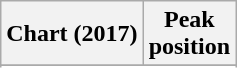<table class="wikitable sortable plainrowheaders" style="text-align:center">
<tr>
<th scope="col">Chart (2017)</th>
<th scope="col">Peak<br>position</th>
</tr>
<tr>
</tr>
<tr>
</tr>
<tr>
</tr>
</table>
